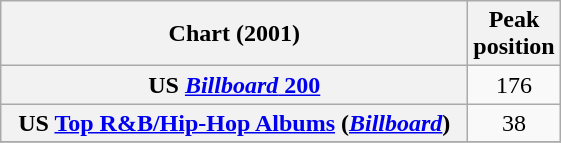<table class="wikitable plainrowheaders sortable" style="text-align:center;">
<tr>
<th scope="col" style="width:19em;">Chart (2001)</th>
<th scope="col">Peak<br>position</th>
</tr>
<tr>
<th scope="row">US <a href='#'><em>Billboard</em> 200</a></th>
<td>176</td>
</tr>
<tr>
<th scope="row">US <a href='#'>Top R&B/Hip-Hop Albums</a> (<em><a href='#'>Billboard</a></em>)</th>
<td>38</td>
</tr>
<tr>
</tr>
</table>
